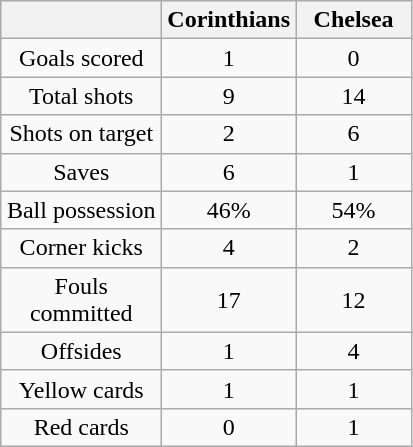<table class="wikitable" style="text-align:center">
<tr>
<th width=100></th>
<th width=70>Corinthians</th>
<th width=70>Chelsea</th>
</tr>
<tr>
<td>Goals scored</td>
<td>1</td>
<td>0</td>
</tr>
<tr>
<td>Total shots</td>
<td>9</td>
<td>14</td>
</tr>
<tr>
<td>Shots on target</td>
<td>2</td>
<td>6</td>
</tr>
<tr>
<td>Saves</td>
<td>6</td>
<td>1</td>
</tr>
<tr>
<td>Ball possession</td>
<td>46%</td>
<td>54%</td>
</tr>
<tr>
<td>Corner kicks</td>
<td>4</td>
<td>2</td>
</tr>
<tr>
<td>Fouls committed</td>
<td>17</td>
<td>12</td>
</tr>
<tr>
<td>Offsides</td>
<td>1</td>
<td>4</td>
</tr>
<tr>
<td>Yellow cards</td>
<td>1</td>
<td>1</td>
</tr>
<tr>
<td>Red cards</td>
<td>0</td>
<td>1</td>
</tr>
</table>
